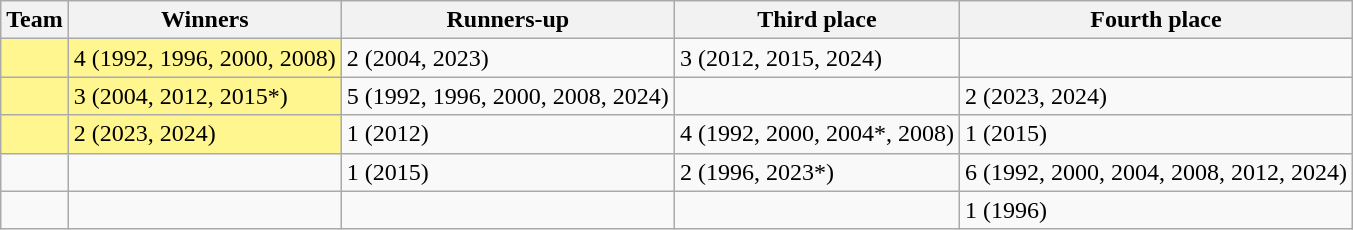<table class="wikitable sortable">
<tr>
<th>Team</th>
<th>Winners</th>
<th>Runners-up</th>
<th>Third place</th>
<th>Fourth place</th>
</tr>
<tr>
<td style=background:#FFF68F></td>
<td style=background:#FFF68F>4 (1992, 1996, 2000, 2008)</td>
<td>2 (2004, 2023)</td>
<td>3 (2012, 2015, 2024)</td>
<td></td>
</tr>
<tr>
<td style=background:#FFF68F></td>
<td style=background:#FFF68F>3 (2004, 2012, 2015*)</td>
<td>5 (1992, 1996, 2000, 2008, 2024)</td>
<td></td>
<td>2 (2023, 2024)</td>
</tr>
<tr>
<td style=background:#FFF68F></td>
<td style=background:#FFF68F>2 (2023, 2024)</td>
<td>1 (2012)</td>
<td>4 (1992, 2000, 2004*, 2008)</td>
<td>1 (2015)</td>
</tr>
<tr>
<td></td>
<td></td>
<td>1 (2015)</td>
<td>2 (1996, 2023*)</td>
<td>6 (1992, 2000, 2004, 2008, 2012, 2024)</td>
</tr>
<tr>
<td></td>
<td></td>
<td></td>
<td></td>
<td>1 (1996)</td>
</tr>
</table>
